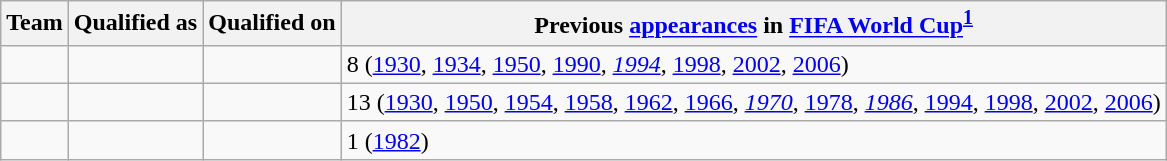<table class="wikitable sortable">
<tr>
<th>Team</th>
<th>Qualified as</th>
<th>Qualified on</th>
<th data-sort-type="number">Previous <a href='#'>appearances</a> in <a href='#'>FIFA World Cup</a><sup><strong><a href='#'>1</a></strong></sup></th>
</tr>
<tr>
<td></td>
<td></td>
<td></td>
<td>8 (<a href='#'>1930</a>, <a href='#'>1934</a>, <a href='#'>1950</a>, <a href='#'>1990</a>, <em><a href='#'>1994</a></em>, <a href='#'>1998</a>, <a href='#'>2002</a>, <a href='#'>2006</a>)</td>
</tr>
<tr>
<td></td>
<td></td>
<td></td>
<td>13 (<a href='#'>1930</a>, <a href='#'>1950</a>, <a href='#'>1954</a>, <a href='#'>1958</a>, <a href='#'>1962</a>, <a href='#'>1966</a>, <em><a href='#'>1970</a></em>, <a href='#'>1978</a>, <em><a href='#'>1986</a></em>, <a href='#'>1994</a>, <a href='#'>1998</a>, <a href='#'>2002</a>, <a href='#'>2006</a>)</td>
</tr>
<tr>
<td></td>
<td></td>
<td></td>
<td>1 (<a href='#'>1982</a>)</td>
</tr>
</table>
